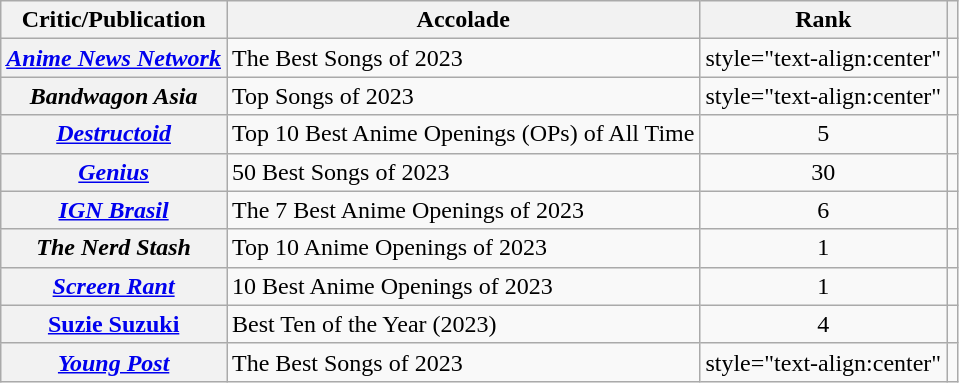<table class="wikitable plainrowheaders">
<tr>
<th scope="col">Critic/Publication</th>
<th scope="col">Accolade</th>
<th scope="col">Rank</th>
<th scope="col" class="unsortable"></th>
</tr>
<tr>
<th scope="row"><em><a href='#'>Anime News Network</a></em></th>
<td>The Best Songs of 2023</td>
<td>style="text-align:center" </td>
<td style="text-align:center"></td>
</tr>
<tr>
<th scope="row"><em>Bandwagon Asia</em></th>
<td>Top Songs of 2023</td>
<td>style="text-align:center" </td>
<td style="text-align:center"></td>
</tr>
<tr>
<th scope="row"><em><a href='#'>Destructoid</a></em></th>
<td>Top 10 Best Anime Openings (OPs) of All Time</td>
<td style="text-align:center">5</td>
<td style="text-align:center"></td>
</tr>
<tr>
<th scope="row"><em><a href='#'>Genius</a></em></th>
<td>50 Best Songs of 2023</td>
<td style="text-align:center">30</td>
<td style="text-align:center"></td>
</tr>
<tr>
<th scope="row"><em><a href='#'>IGN Brasil</a></em></th>
<td>The 7 Best Anime Openings of 2023</td>
<td style="text-align:center">6</td>
<td style="text-align:center"></td>
</tr>
<tr>
<th scope="row"><em>The Nerd Stash</em></th>
<td>Top 10 Anime Openings of 2023</td>
<td style="text-align:center">1</td>
<td style="text-align:center"></td>
</tr>
<tr>
<th scope="row"><em><a href='#'>Screen Rant</a></em></th>
<td>10 Best Anime Openings of 2023</td>
<td style="text-align:center">1</td>
<td style="text-align:center"></td>
</tr>
<tr>
<th scope="row"><a href='#'>Suzie Suzuki</a></th>
<td>Best Ten of the Year (2023)</td>
<td style="text-align:center">4</td>
<td style="text-align:center"></td>
</tr>
<tr>
<th scope="row"><em><a href='#'>Young Post</a></em></th>
<td>The Best Songs of 2023</td>
<td>style="text-align:center" </td>
<td style="text-align:center"></td>
</tr>
</table>
